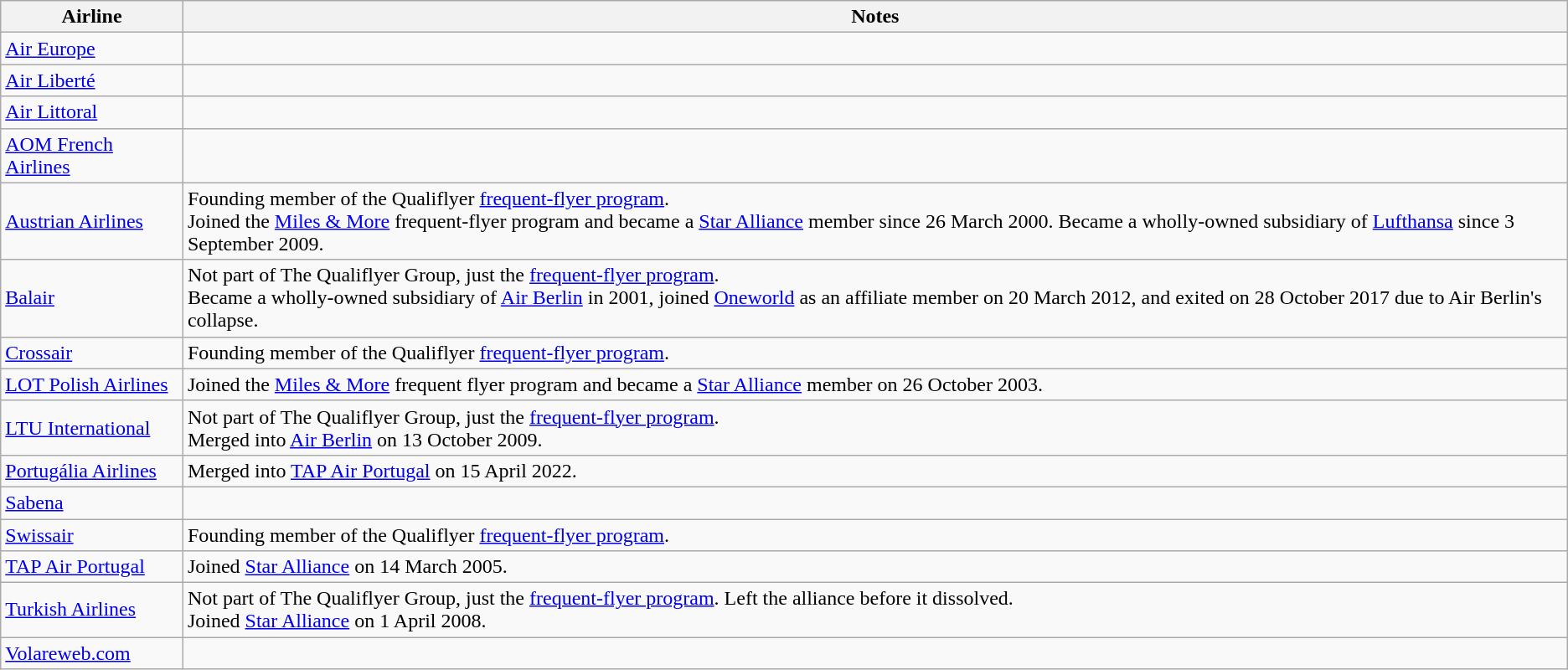<table class="wikitable sortable">
<tr>
<th bgcolor="silver">Airline</th>
<th bgcolor="silver" align="left">Notes</th>
</tr>
<tr>
<td> <a href='#'>Air Europe</a></td>
<td></td>
</tr>
<tr>
<td> <a href='#'>Air Liberté</a></td>
<td></td>
</tr>
<tr>
<td> <a href='#'>Air Littoral</a></td>
<td></td>
</tr>
<tr>
<td> <a href='#'>AOM French Airlines</a></td>
<td></td>
</tr>
<tr>
<td> <a href='#'>Austrian Airlines</a></td>
<td>Founding member of the Qualiflyer <a href='#'>frequent-flyer program</a>.<br>Joined the <a href='#'>Miles & More</a> frequent-flyer program and became a <a href='#'>Star Alliance</a> member since 26 March 2000. Became a wholly-owned subsidiary of <a href='#'>Lufthansa</a> since 3 September 2009.</td>
</tr>
<tr>
<td> <a href='#'>Balair</a></td>
<td>Not part of The Qualiflyer Group, just the <a href='#'>frequent-flyer program</a>.<br>Became a wholly-owned subsidiary of <a href='#'>Air Berlin</a> in 2001, joined <a href='#'>Oneworld</a> as an affiliate member on 20 March 2012, and exited on 28 October 2017 due to Air Berlin's collapse.</td>
</tr>
<tr>
<td> <a href='#'>Crossair</a></td>
<td>Founding member of the Qualiflyer <a href='#'>frequent-flyer program</a>.</td>
</tr>
<tr>
<td> <a href='#'>LOT Polish Airlines</a></td>
<td>Joined the <a href='#'>Miles & More</a> frequent flyer program and became a <a href='#'>Star Alliance</a> member on 26 October 2003.</td>
</tr>
<tr>
<td> <a href='#'>LTU International</a></td>
<td>Not part of The Qualiflyer Group, just the <a href='#'>frequent-flyer program</a>.<br>Merged into <a href='#'>Air Berlin</a> on 13 October 2009.</td>
</tr>
<tr>
<td> <a href='#'>Portugália Airlines</a></td>
<td>Merged into <a href='#'>TAP Air Portugal</a> on 15 April 2022.</td>
</tr>
<tr>
<td> <a href='#'>Sabena</a></td>
<td></td>
</tr>
<tr>
<td> <a href='#'>Swissair</a></td>
<td>Founding member of the Qualiflyer <a href='#'>frequent-flyer program</a>.</td>
</tr>
<tr>
<td> <a href='#'>TAP Air Portugal</a></td>
<td>Joined <a href='#'>Star Alliance</a> on 14 March 2005.</td>
</tr>
<tr>
<td> <a href='#'>Turkish Airlines</a></td>
<td>Not part of The Qualiflyer Group, just the <a href='#'>frequent-flyer program</a>. Left the alliance before it dissolved.<br>Joined <a href='#'>Star Alliance</a> on 1 April 2008.</td>
</tr>
<tr>
<td> <a href='#'>Volareweb.com</a></td>
<td></td>
</tr>
</table>
